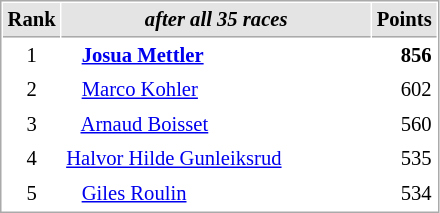<table cellspacing="1" cellpadding="3" style="border:1px solid #aaa; font-size:86%;">
<tr style="background:#e4e4e4;">
<th style="border-bottom:1px solid #aaa; width:10px;">Rank</th>
<th style="border-bottom:1px solid #aaa; width:200px; white-space:nowrap;"><em>after all 35 races</em></th>
<th style="border-bottom:1px solid #aaa; width:20px;">Points</th>
</tr>
<tr>
<td style="text-align:center;">1</td>
<td>   <strong><a href='#'>Josua Mettler</a></strong></td>
<td align="right"><strong>856</strong></td>
</tr>
<tr>
<td style="text-align:center;">2</td>
<td>   <a href='#'>Marco Kohler</a></td>
<td align="right">602</td>
</tr>
<tr>
<td style="text-align:center;">3</td>
<td>   <a href='#'>Arnaud Boisset</a></td>
<td align="right">560</td>
</tr>
<tr>
<td style="text-align:center;">4</td>
<td> <a href='#'>Halvor Hilde Gunleiksrud</a></td>
<td align="right">535</td>
</tr>
<tr>
<td style="text-align:center;">5</td>
<td>   <a href='#'>Giles Roulin</a></td>
<td align="right">534</td>
</tr>
</table>
